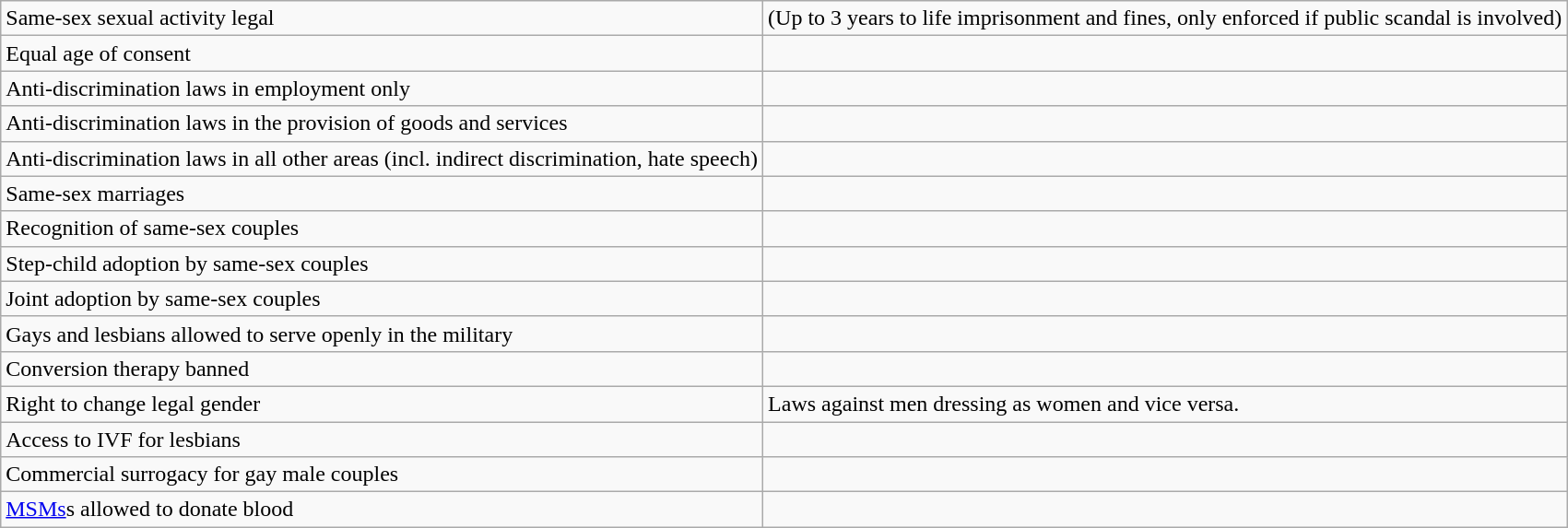<table class="wikitable">
<tr>
<td>Same-sex sexual activity legal</td>
<td> (Up to 3 years to life imprisonment and fines, only enforced if public scandal is involved)</td>
</tr>
<tr>
<td>Equal age of consent</td>
<td></td>
</tr>
<tr>
<td>Anti-discrimination laws in employment only</td>
<td></td>
</tr>
<tr>
<td>Anti-discrimination laws in the provision of goods and services</td>
<td></td>
</tr>
<tr>
<td>Anti-discrimination laws in all other areas (incl. indirect discrimination, hate speech)</td>
<td></td>
</tr>
<tr>
<td>Same-sex marriages</td>
<td></td>
</tr>
<tr>
<td>Recognition of same-sex couples</td>
<td></td>
</tr>
<tr>
<td>Step-child adoption by same-sex couples</td>
<td></td>
</tr>
<tr>
<td>Joint adoption by same-sex couples</td>
<td></td>
</tr>
<tr>
<td>Gays and lesbians allowed to serve openly in the military</td>
<td></td>
</tr>
<tr>
<td>Conversion therapy banned</td>
<td></td>
</tr>
<tr>
<td>Right to change legal gender</td>
<td> Laws against men dressing as women and vice versa.</td>
</tr>
<tr>
<td>Access to IVF for lesbians</td>
<td></td>
</tr>
<tr>
<td>Commercial surrogacy for gay male couples</td>
<td></td>
</tr>
<tr>
<td><a href='#'>MSMs</a>s allowed to donate blood</td>
<td></td>
</tr>
</table>
